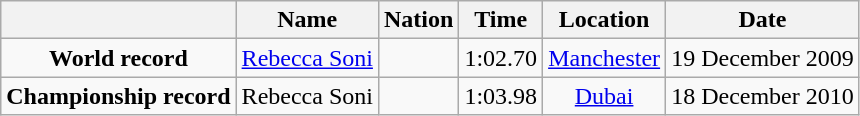<table class=wikitable style=text-align:center>
<tr>
<th></th>
<th>Name</th>
<th>Nation</th>
<th>Time</th>
<th>Location</th>
<th>Date</th>
</tr>
<tr>
<td><strong>World record</strong></td>
<td><a href='#'>Rebecca Soni</a></td>
<td></td>
<td align=left>1:02.70</td>
<td><a href='#'>Manchester</a></td>
<td>19 December 2009</td>
</tr>
<tr>
<td><strong>Championship record</strong></td>
<td>Rebecca Soni</td>
<td></td>
<td align=left>1:03.98</td>
<td><a href='#'>Dubai</a></td>
<td>18 December 2010</td>
</tr>
</table>
